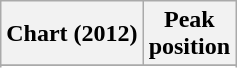<table class="wikitable sortable">
<tr>
<th scope="col">Chart (2012)</th>
<th scope="col">Peak<br>position</th>
</tr>
<tr>
</tr>
<tr>
</tr>
<tr>
</tr>
<tr>
</tr>
<tr>
</tr>
</table>
